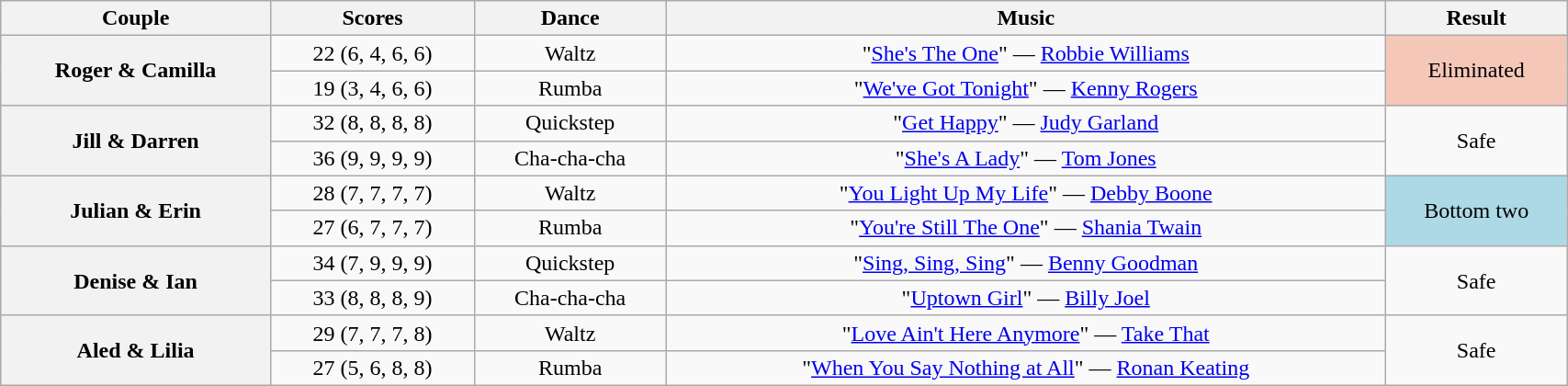<table class="wikitable sortable" style="text-align:center; width:90%">
<tr>
<th scope="col">Couple</th>
<th scope="col">Scores</th>
<th scope="col" class="unsortable">Dance</th>
<th scope="col" class="unsortable">Music</th>
<th scope="col" class="unsortable">Result</th>
</tr>
<tr>
<th scope="row" rowspan=2>Roger & Camilla</th>
<td>22 (6, 4, 6, 6)</td>
<td>Waltz</td>
<td>"<a href='#'>She's The One</a>" — <a href='#'>Robbie Williams</a></td>
<td rowspan=2 bgcolor="f4c7b8">Eliminated</td>
</tr>
<tr>
<td>19 (3, 4, 6, 6)</td>
<td>Rumba</td>
<td>"<a href='#'>We've Got Tonight</a>" — <a href='#'>Kenny Rogers</a></td>
</tr>
<tr>
<th scope="row" rowspan=2>Jill & Darren</th>
<td>32 (8, 8, 8, 8)</td>
<td>Quickstep</td>
<td>"<a href='#'>Get Happy</a>" — <a href='#'>Judy Garland</a></td>
<td rowspan=2>Safe</td>
</tr>
<tr>
<td>36 (9, 9, 9, 9)</td>
<td>Cha-cha-cha</td>
<td>"<a href='#'>She's A Lady</a>" — <a href='#'>Tom Jones</a></td>
</tr>
<tr>
<th scope="row" rowspan=2>Julian & Erin</th>
<td>28 (7, 7, 7, 7)</td>
<td>Waltz</td>
<td>"<a href='#'>You Light Up My Life</a>" — <a href='#'>Debby Boone</a></td>
<td rowspan=2 bgcolor="lightblue">Bottom two</td>
</tr>
<tr>
<td>27 (6, 7, 7, 7)</td>
<td>Rumba</td>
<td>"<a href='#'>You're Still The One</a>" — <a href='#'>Shania Twain</a></td>
</tr>
<tr>
<th scope="row" rowspan=2>Denise & Ian</th>
<td>34 (7, 9, 9, 9)</td>
<td>Quickstep</td>
<td>"<a href='#'>Sing, Sing, Sing</a>" — <a href='#'>Benny Goodman</a></td>
<td rowspan=2>Safe</td>
</tr>
<tr>
<td>33 (8, 8, 8, 9)</td>
<td>Cha-cha-cha</td>
<td>"<a href='#'>Uptown Girl</a>" — <a href='#'>Billy Joel</a></td>
</tr>
<tr>
<th scope="row" rowspan=2>Aled & Lilia</th>
<td>29 (7, 7, 7, 8)</td>
<td>Waltz</td>
<td>"<a href='#'>Love Ain't Here Anymore</a>" — <a href='#'>Take That</a></td>
<td rowspan=2>Safe</td>
</tr>
<tr>
<td>27 (5, 6, 8, 8)</td>
<td>Rumba</td>
<td>"<a href='#'>When You Say Nothing at All</a>" — <a href='#'>Ronan Keating</a></td>
</tr>
</table>
